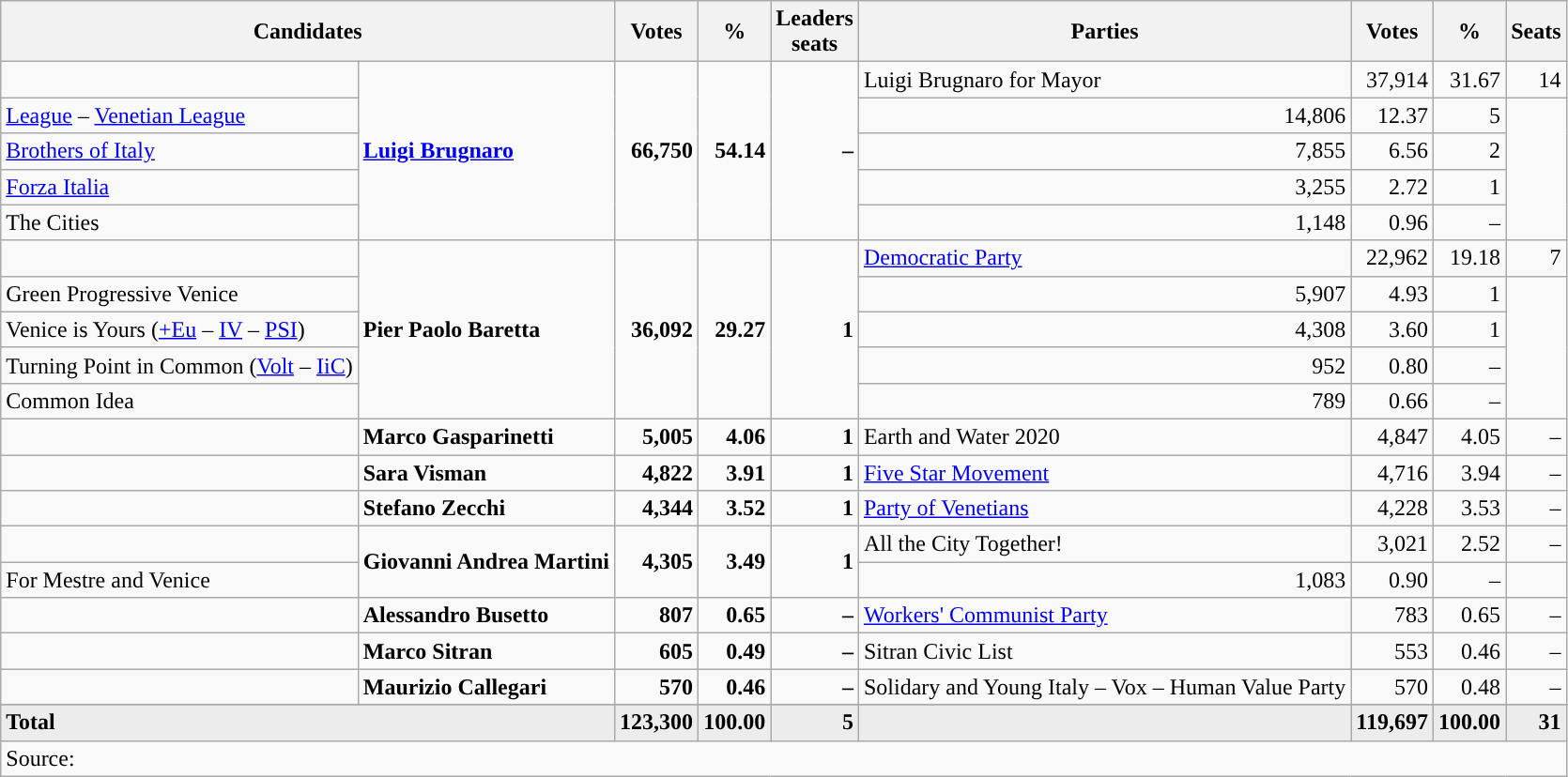<table class="wikitable" style="text-align:left">
<tr>
<th colspan=2>Candidates</th>
<th>Votes</th>
<th>%</th>
<th>Leaders<br> seats</th>
<th>Parties</th>
<th>Votes</th>
<th>%</th>
<th>Seats</th>
</tr>
<tr>
<td></td>
<td rowspan=5><strong><a href='#'>Luigi Brugnaro</a></strong></td>
<td rowspan=5 align=right><strong>66,750</strong></td>
<td rowspan=5 align=right><strong>54.14</strong></td>
<td rowspan=5 align=right><strong>–</strong></td>
<td>Luigi Brugnaro for Mayor</td>
<td align=right>37,914</td>
<td align=right>31.67</td>
<td align=right>14</td>
</tr>
<tr>
<td><a href='#'>League</a> – <a href='#'>Venetian League</a></td>
<td align=right>14,806</td>
<td align=right>12.37</td>
<td align=right>5</td>
</tr>
<tr>
<td><a href='#'>Brothers of Italy</a></td>
<td align=right>7,855</td>
<td align=right>6.56</td>
<td align=right>2</td>
</tr>
<tr>
<td><a href='#'>Forza Italia</a></td>
<td align=right>3,255</td>
<td align=right>2.72</td>
<td align=right>1</td>
</tr>
<tr>
<td>The Cities</td>
<td align=right>1,148</td>
<td align=right>0.96</td>
<td align=right>–</td>
</tr>
<tr>
<td></td>
<td rowspan=5><strong>Pier Paolo Baretta</strong></td>
<td rowspan=5 align=right><strong>36,092</strong></td>
<td rowspan=5 align=right><strong>29.27</strong></td>
<td rowspan=5 align=right><strong>1</strong></td>
<td><a href='#'>Democratic Party</a></td>
<td align=right>22,962</td>
<td align=right>19.18</td>
<td align=right>7</td>
</tr>
<tr>
<td>Green Progressive Venice</td>
<td align=right>5,907</td>
<td align=right>4.93</td>
<td align=right>1</td>
</tr>
<tr>
<td>Venice is Yours (<a href='#'>+Eu</a> – <a href='#'>IV</a> – <a href='#'>PSI</a>)</td>
<td align=right>4,308</td>
<td align=right>3.60</td>
<td align=right>1</td>
</tr>
<tr>
<td>Turning Point in Common (<a href='#'>Volt</a> – <a href='#'>IiC</a>)</td>
<td align=right>952</td>
<td align=right>0.80</td>
<td align=right>–</td>
</tr>
<tr>
<td>Common Idea</td>
<td align=right>789</td>
<td align=right>0.66</td>
<td align=right>–</td>
</tr>
<tr>
<td></td>
<td><strong>Marco Gasparinetti</strong></td>
<td align=right><strong>5,005</strong></td>
<td align=right><strong>4.06</strong></td>
<td align=right><strong>1</strong></td>
<td>Earth and Water 2020</td>
<td align=right>4,847</td>
<td align=right>4.05</td>
<td align=right>–</td>
</tr>
<tr>
<td></td>
<td><strong>Sara Visman</strong></td>
<td align=right><strong>4,822</strong></td>
<td align=right><strong>3.91</strong></td>
<td align=right><strong>1</strong></td>
<td><a href='#'>Five Star Movement</a></td>
<td align=right>4,716</td>
<td align=right>3.94</td>
<td align=right>–</td>
</tr>
<tr>
<td></td>
<td><strong>Stefano Zecchi</strong></td>
<td align=right><strong>4,344</strong></td>
<td align=right><strong>3.52</strong></td>
<td align=right><strong>1</strong></td>
<td><a href='#'>Party of Venetians</a></td>
<td align=right>4,228</td>
<td align=right>3.53</td>
<td align=right>–</td>
</tr>
<tr>
<td></td>
<td rowspan=2><strong>Giovanni Andrea Martini</strong></td>
<td rowspan=2 align=right><strong>4,305</strong></td>
<td rowspan=2 align=right><strong>3.49</strong></td>
<td rowspan=2 align=right><strong>1</strong></td>
<td>All the City Together!</td>
<td align=right>3,021</td>
<td align=right>2.52</td>
<td align=right>–</td>
</tr>
<tr>
<td>For Mestre and Venice</td>
<td align=right>1,083</td>
<td align=right>0.90</td>
<td align=right>–</td>
</tr>
<tr>
<td></td>
<td><strong>Alessandro Busetto</strong></td>
<td align=right><strong>807</strong></td>
<td align=right><strong>0.65</strong></td>
<td align=right><strong>–</strong></td>
<td><a href='#'>Workers' Communist Party</a></td>
<td align=right>783</td>
<td align=right>0.65</td>
<td align=right>–</td>
</tr>
<tr>
<td></td>
<td><strong>Marco Sitran</strong></td>
<td align=right><strong>605</strong></td>
<td align=right><strong>0.49</strong></td>
<td align=right><strong>–</strong></td>
<td>Sitran Civic List</td>
<td align=right>553</td>
<td align=right>0.46</td>
<td align=right>–</td>
</tr>
<tr>
<td></td>
<td><strong>Maurizio Callegari</strong></td>
<td align=right><strong>570</strong></td>
<td align=right><strong>0.46</strong></td>
<td align=right><strong>–</strong></td>
<td>Solidary and Young Italy – Vox – Human Value Party</td>
<td align=right>570</td>
<td align=right>0.48</td>
<td align=right>–</td>
</tr>
<tr>
</tr>
<tr bgcolor=ececec>
<td colspan="2"><strong>Total</strong></td>
<td align=right><strong>123,300</strong></td>
<td align=right><strong>100.00</strong></td>
<td align=right><strong>5</strong></td>
<td align=right></td>
<td align=right><strong>119,697</strong></td>
<td align=right><strong>100.00</strong></td>
<td align=right><strong>31</strong></td>
</tr>
<tr>
<td style="text-align:left;" colspan="9">Source: </td>
</tr>
</table>
